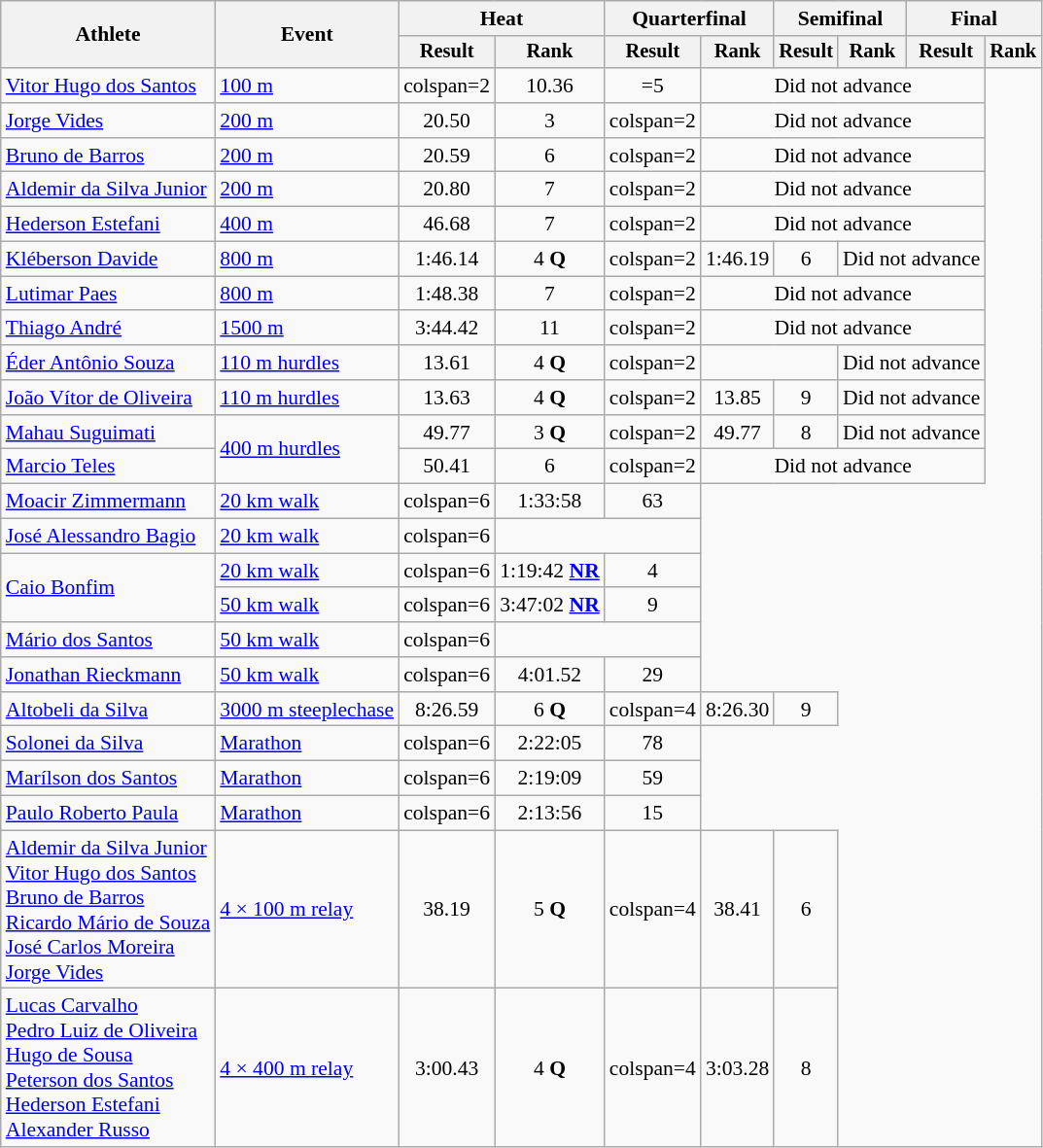<table class="wikitable" style="font-size:90%">
<tr>
<th rowspan="2">Athlete</th>
<th rowspan="2">Event</th>
<th colspan="2">Heat</th>
<th colspan="2">Quarterfinal</th>
<th colspan="2">Semifinal</th>
<th colspan="2">Final</th>
</tr>
<tr style="font-size:95%">
<th>Result</th>
<th>Rank</th>
<th>Result</th>
<th>Rank</th>
<th>Result</th>
<th>Rank</th>
<th>Result</th>
<th>Rank</th>
</tr>
<tr align=center>
<td align=left><a href='#'>Vitor Hugo dos Santos</a></td>
<td align=left><a href='#'>100 m</a></td>
<td>colspan=2 </td>
<td>10.36</td>
<td>=5</td>
<td colspan=4>Did not advance</td>
</tr>
<tr align=center>
<td align=left><a href='#'>Jorge Vides</a></td>
<td align=left><a href='#'>200 m</a></td>
<td>20.50</td>
<td>3</td>
<td>colspan=2 </td>
<td colspan=4>Did not advance</td>
</tr>
<tr align=center>
<td align=left><a href='#'>Bruno de Barros</a></td>
<td align=left><a href='#'>200 m</a></td>
<td>20.59</td>
<td>6</td>
<td>colspan=2 </td>
<td colspan=4>Did not advance</td>
</tr>
<tr align=center>
<td align=left><a href='#'>Aldemir da Silva Junior</a></td>
<td align=left><a href='#'>200 m</a></td>
<td>20.80</td>
<td>7</td>
<td>colspan=2 </td>
<td colspan=4>Did not advance</td>
</tr>
<tr align=center>
<td align=left><a href='#'>Hederson Estefani</a></td>
<td align=left><a href='#'>400 m</a></td>
<td>46.68</td>
<td>7</td>
<td>colspan=2 </td>
<td colspan=4>Did not advance</td>
</tr>
<tr align=center>
<td align=left><a href='#'>Kléberson Davide</a></td>
<td align=left><a href='#'>800 m</a></td>
<td>1:46.14</td>
<td>4 <strong>Q</strong></td>
<td>colspan=2 </td>
<td>1:46.19</td>
<td>6</td>
<td colspan=2>Did not advance</td>
</tr>
<tr align=center>
<td align=left><a href='#'>Lutimar Paes</a></td>
<td align=left><a href='#'>800 m</a></td>
<td>1:48.38</td>
<td>7</td>
<td>colspan=2 </td>
<td colspan=4>Did not advance</td>
</tr>
<tr align=center>
<td align=left><a href='#'>Thiago André</a></td>
<td align=left><a href='#'>1500 m</a></td>
<td>3:44.42</td>
<td>11</td>
<td>colspan=2 </td>
<td colspan=4>Did not advance</td>
</tr>
<tr align=center>
<td align=left><a href='#'>Éder Antônio Souza</a></td>
<td align=left><a href='#'>110 m hurdles</a></td>
<td>13.61</td>
<td>4 <strong>Q</strong></td>
<td>colspan=2 </td>
<td colspan=2></td>
<td colspan=2>Did not advance</td>
</tr>
<tr align=center>
<td align=left><a href='#'>João Vítor de Oliveira</a></td>
<td align=left><a href='#'>110 m hurdles</a></td>
<td>13.63</td>
<td>4 <strong>Q</strong></td>
<td>colspan=2 </td>
<td>13.85</td>
<td>9</td>
<td colspan=2>Did not advance</td>
</tr>
<tr align=center>
<td align=left><a href='#'>Mahau Suguimati</a></td>
<td align=left rowspan=2><a href='#'>400 m hurdles</a></td>
<td>49.77</td>
<td>3 <strong>Q</strong></td>
<td>colspan=2 </td>
<td>49.77</td>
<td>8</td>
<td colspan=2>Did not advance</td>
</tr>
<tr align=center>
<td align=left><a href='#'>Marcio Teles</a></td>
<td>50.41</td>
<td>6</td>
<td>colspan=2 </td>
<td colspan=4>Did not advance</td>
</tr>
<tr align=center>
<td align=left><a href='#'>Moacir Zimmermann</a></td>
<td align=left><a href='#'>20 km walk</a></td>
<td>colspan=6 </td>
<td>1:33:58</td>
<td>63</td>
</tr>
<tr align=center>
<td align=left><a href='#'>José Alessandro Bagio</a></td>
<td align=left><a href='#'>20 km walk</a></td>
<td>colspan=6 </td>
<td colspan=2></td>
</tr>
<tr align=center>
<td align=left rowspan=2><a href='#'>Caio Bonfim</a></td>
<td align=left><a href='#'>20 km walk</a></td>
<td>colspan=6 </td>
<td>1:19:42 <strong><a href='#'>NR</a></strong></td>
<td>4</td>
</tr>
<tr align=center>
<td align=left><a href='#'>50 km walk</a></td>
<td>colspan=6 </td>
<td>3:47:02 <strong><a href='#'>NR</a></strong></td>
<td>9</td>
</tr>
<tr align=center>
<td align=left><a href='#'>Mário dos Santos</a></td>
<td align=left><a href='#'>50 km walk</a></td>
<td>colspan=6 </td>
<td colspan=2></td>
</tr>
<tr align=center>
<td align=left><a href='#'>Jonathan Rieckmann</a></td>
<td align=left><a href='#'>50 km walk</a></td>
<td>colspan=6 </td>
<td>4:01.52</td>
<td>29</td>
</tr>
<tr align=center>
<td align=left><a href='#'>Altobeli da Silva</a></td>
<td align=left><a href='#'>3000 m steeplechase</a></td>
<td>8:26.59</td>
<td>6 <strong>Q</strong></td>
<td>colspan=4 </td>
<td>8:26.30</td>
<td>9</td>
</tr>
<tr align=center>
<td align=left><a href='#'>Solonei da Silva</a></td>
<td align=left><a href='#'>Marathon</a></td>
<td>colspan=6 </td>
<td>2:22:05</td>
<td>78</td>
</tr>
<tr align=center>
<td align=left><a href='#'>Marílson dos Santos</a></td>
<td align=left><a href='#'>Marathon</a></td>
<td>colspan=6 </td>
<td>2:19:09</td>
<td>59</td>
</tr>
<tr align=center>
<td align=left><a href='#'>Paulo Roberto Paula</a></td>
<td align=left><a href='#'>Marathon</a></td>
<td>colspan=6 </td>
<td>2:13:56</td>
<td>15</td>
</tr>
<tr align=center>
<td align=left><a href='#'>Aldemir da Silva Junior</a><br><a href='#'>Vitor Hugo dos Santos</a><br><a href='#'>Bruno de Barros</a><br><a href='#'>Ricardo Mário de Souza</a><br><a href='#'>José Carlos Moreira</a><br><a href='#'>Jorge Vides</a></td>
<td align=left><a href='#'>4 × 100 m relay</a></td>
<td>38.19</td>
<td>5 <strong>Q</strong></td>
<td>colspan=4 </td>
<td>38.41</td>
<td>6</td>
</tr>
<tr align=center>
<td align=left><a href='#'>Lucas Carvalho</a><br><a href='#'>Pedro Luiz de Oliveira</a><br><a href='#'>Hugo de Sousa</a><br><a href='#'>Peterson dos Santos</a><br><a href='#'>Hederson Estefani</a><br><a href='#'>Alexander Russo</a></td>
<td align=left><a href='#'>4 × 400 m relay</a></td>
<td>3:00.43</td>
<td>4 <strong>Q</strong></td>
<td>colspan=4 </td>
<td>3:03.28</td>
<td>8</td>
</tr>
</table>
